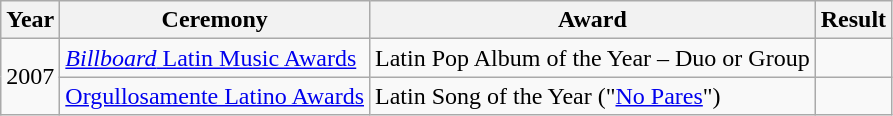<table class="wikitable">
<tr>
<th>Year</th>
<th>Ceremony</th>
<th>Award</th>
<th>Result</th>
</tr>
<tr>
<td rowspan=2>2007</td>
<td><a href='#'><em>Billboard</em> Latin Music Awards</a></td>
<td>Latin Pop Album of the Year – Duo or Group</td>
<td></td>
</tr>
<tr>
<td><a href='#'>Orgullosamente Latino Awards</a></td>
<td>Latin Song of the Year ("<a href='#'>No Pares</a>")</td>
<td></td>
</tr>
</table>
